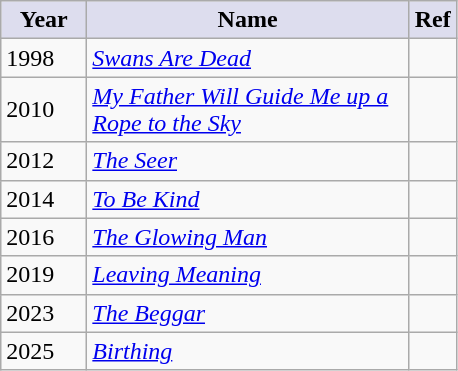<table class="wikitable"}>
<tr>
<th style="background:#dde; width:50px;">Year</th>
<th style="background:#dde; width:207px;">Name</th>
<th style="background:#dde; width:25px;">Ref</th>
</tr>
<tr>
<td>1998</td>
<td><em><a href='#'>Swans Are Dead</a></em></td>
<td></td>
</tr>
<tr>
<td>2010</td>
<td><em><a href='#'>My Father Will Guide Me up a Rope to the Sky</a></em></td>
<td></td>
</tr>
<tr>
<td>2012</td>
<td><em><a href='#'>The Seer</a></em></td>
<td></td>
</tr>
<tr>
<td>2014</td>
<td><em><a href='#'>To Be Kind</a></em></td>
<td></td>
</tr>
<tr>
<td>2016</td>
<td><em><a href='#'>The Glowing Man</a></em></td>
<td></td>
</tr>
<tr>
<td>2019</td>
<td><em><a href='#'>Leaving Meaning</a></em></td>
<td></td>
</tr>
<tr>
<td>2023</td>
<td><a href='#'><em>The Beggar</em></a></td>
<td></td>
</tr>
<tr>
<td>2025</td>
<td><a href='#'><em>Birthing</em></a></td>
<td></td>
</tr>
</table>
